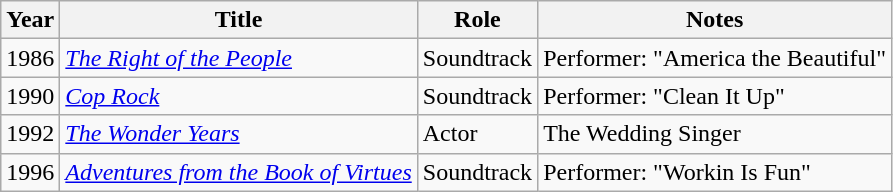<table class="wikitable sortable">
<tr>
<th>Year</th>
<th>Title</th>
<th>Role</th>
<th>Notes</th>
</tr>
<tr>
<td>1986</td>
<td><em><a href='#'>The Right of the People</a></em></td>
<td>Soundtrack</td>
<td>Performer: "America the Beautiful"</td>
</tr>
<tr>
<td>1990</td>
<td><em><a href='#'>Cop Rock</a></em></td>
<td>Soundtrack</td>
<td>Performer: "Clean It Up"</td>
</tr>
<tr>
<td>1992</td>
<td><em><a href='#'>The Wonder Years</a></em></td>
<td>Actor</td>
<td>The Wedding Singer</td>
</tr>
<tr>
<td>1996</td>
<td><em><a href='#'>Adventures from the Book of Virtues</a></em></td>
<td>Soundtrack</td>
<td>Performer: "Workin Is Fun"</td>
</tr>
</table>
